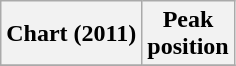<table class="wikitable">
<tr>
<th>Chart (2011)</th>
<th>Peak<br>position</th>
</tr>
<tr>
</tr>
</table>
